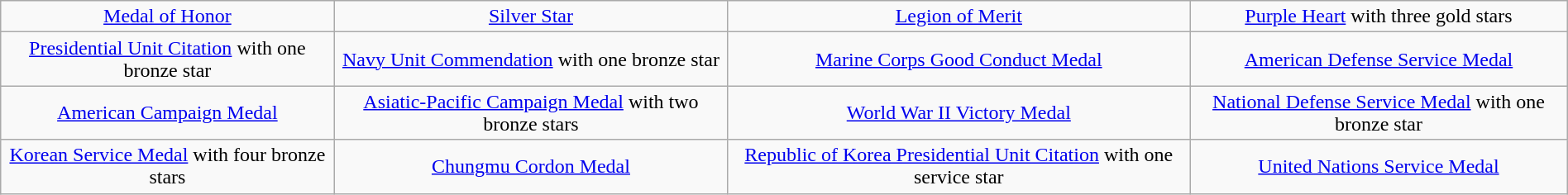<table class="wikitable" style="margin:1em auto; text-align:center;">
<tr>
<td><a href='#'>Medal of Honor</a></td>
<td><a href='#'>Silver Star</a></td>
<td><a href='#'>Legion of Merit</a></td>
<td><a href='#'>Purple Heart</a> with three gold stars</td>
</tr>
<tr>
<td><a href='#'>Presidential Unit Citation</a> with one bronze star</td>
<td><a href='#'>Navy Unit Commendation</a> with one bronze star</td>
<td><a href='#'>Marine Corps Good Conduct Medal</a></td>
<td><a href='#'>American Defense Service Medal</a></td>
</tr>
<tr>
<td><a href='#'>American Campaign Medal</a></td>
<td><a href='#'>Asiatic-Pacific Campaign Medal</a> with two bronze stars</td>
<td><a href='#'>World War II Victory Medal</a></td>
<td><a href='#'>National Defense Service Medal</a> with one bronze star</td>
</tr>
<tr>
<td><a href='#'>Korean Service Medal</a> with four bronze stars</td>
<td><a href='#'>Chungmu Cordon Medal</a></td>
<td><a href='#'>Republic of Korea Presidential Unit Citation</a> with one service star</td>
<td><a href='#'>United Nations Service Medal</a></td>
</tr>
</table>
